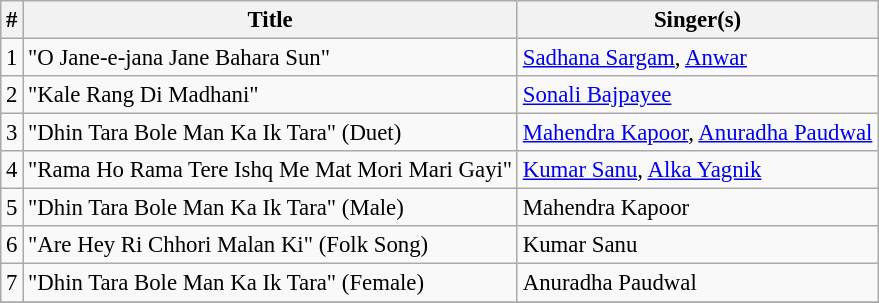<table class="wikitable" style="font-size:95%;">
<tr>
<th>#</th>
<th>Title</th>
<th>Singer(s)</th>
</tr>
<tr>
<td>1</td>
<td>"O Jane-e-jana Jane Bahara Sun"</td>
<td><a href='#'>Sadhana Sargam</a>, <a href='#'>Anwar</a></td>
</tr>
<tr>
<td>2</td>
<td>"Kale Rang Di Madhani"</td>
<td><a href='#'>Sonali Bajpayee</a></td>
</tr>
<tr>
<td>3</td>
<td>"Dhin Tara Bole Man Ka Ik Tara" (Duet)</td>
<td><a href='#'>Mahendra Kapoor</a>, <a href='#'>Anuradha Paudwal</a></td>
</tr>
<tr>
<td>4</td>
<td>"Rama Ho Rama Tere Ishq Me Mat Mori Mari Gayi"</td>
<td><a href='#'>Kumar Sanu</a>, <a href='#'>Alka Yagnik</a></td>
</tr>
<tr>
<td>5</td>
<td>"Dhin Tara Bole Man Ka Ik Tara" (Male)</td>
<td>Mahendra Kapoor</td>
</tr>
<tr>
<td>6</td>
<td>"Are Hey Ri Chhori Malan Ki" (Folk Song)</td>
<td>Kumar Sanu</td>
</tr>
<tr>
<td>7</td>
<td>"Dhin Tara Bole Man Ka Ik Tara" (Female)</td>
<td>Anuradha Paudwal</td>
</tr>
<tr>
</tr>
</table>
